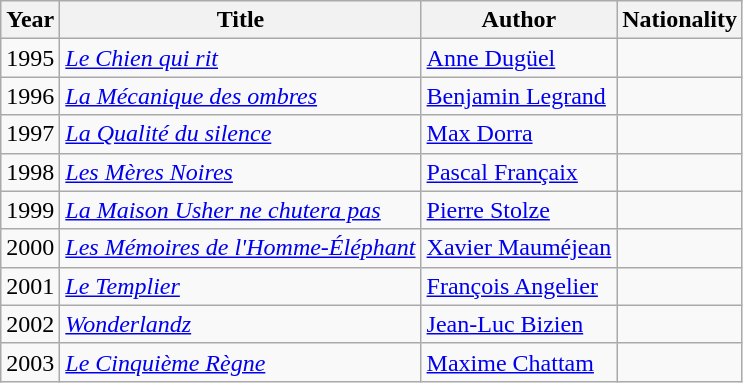<table class="wikitable sortable">
<tr>
<th>Year</th>
<th>Title</th>
<th>Author</th>
<th>Nationality</th>
</tr>
<tr>
<td>1995</td>
<td><em><a href='#'>Le Chien qui rit</a></em></td>
<td><a href='#'>Anne Dugüel</a></td>
<td></td>
</tr>
<tr>
<td>1996</td>
<td><em><a href='#'>La Mécanique des ombres</a></em></td>
<td><a href='#'>Benjamin Legrand</a></td>
<td></td>
</tr>
<tr>
<td>1997</td>
<td><em><a href='#'>La Qualité du silence</a></em></td>
<td><a href='#'>Max Dorra</a></td>
<td></td>
</tr>
<tr>
<td>1998</td>
<td><em><a href='#'>Les Mères Noires</a></em></td>
<td><a href='#'>Pascal Françaix</a></td>
<td></td>
</tr>
<tr>
<td>1999</td>
<td><em><a href='#'>La Maison Usher ne chutera pas</a></em></td>
<td><a href='#'>Pierre Stolze</a></td>
<td></td>
</tr>
<tr>
<td>2000</td>
<td><em><a href='#'>Les Mémoires de l'Homme-Éléphant</a></em></td>
<td><a href='#'>Xavier Mauméjean</a></td>
<td></td>
</tr>
<tr>
<td>2001</td>
<td><em><a href='#'>Le Templier</a></em></td>
<td><a href='#'>François Angelier</a></td>
<td></td>
</tr>
<tr>
<td>2002</td>
<td><em><a href='#'>Wonderlandz</a></em></td>
<td><a href='#'>Jean-Luc Bizien</a></td>
<td></td>
</tr>
<tr>
<td>2003</td>
<td><em><a href='#'>Le Cinquième Règne</a></em></td>
<td><a href='#'>Maxime Chattam</a></td>
<td></td>
</tr>
</table>
